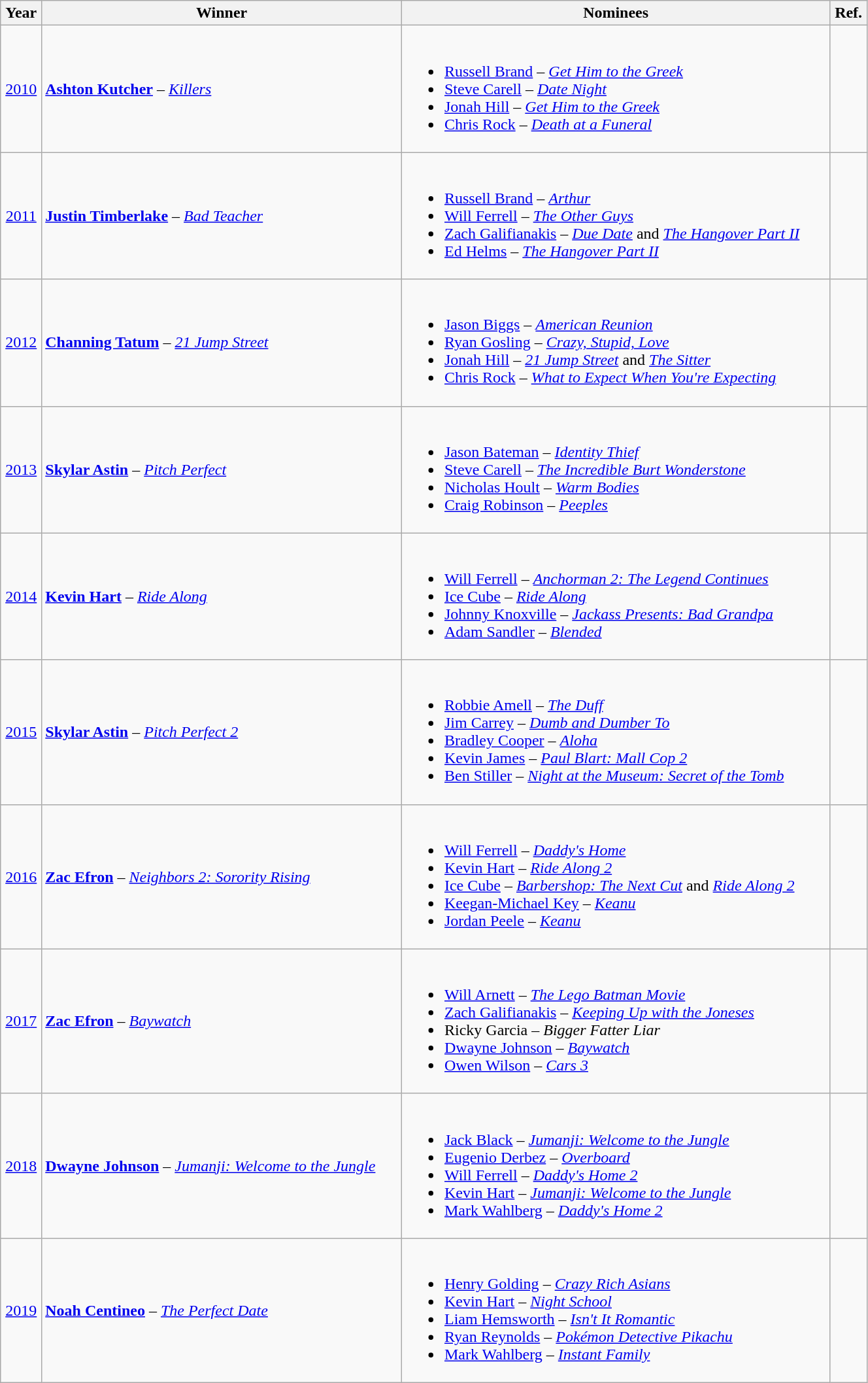<table class="wikitable" width=70%>
<tr>
<th>Year</th>
<th>Winner</th>
<th>Nominees</th>
<th>Ref.</th>
</tr>
<tr>
<td align="center"><a href='#'>2010</a></td>
<td><strong><a href='#'>Ashton Kutcher</a></strong> – <em><a href='#'>Killers</a></em></td>
<td><br><ul><li><a href='#'>Russell Brand</a> – <em><a href='#'>Get Him to the Greek</a></em></li><li><a href='#'>Steve Carell</a> – <em><a href='#'>Date Night</a></em></li><li><a href='#'>Jonah Hill</a> – <em><a href='#'>Get Him to the Greek</a></em></li><li><a href='#'>Chris Rock</a> – <em><a href='#'>Death at a Funeral</a></em></li></ul></td>
<td align="center"></td>
</tr>
<tr>
<td align="center"><a href='#'>2011</a></td>
<td><strong><a href='#'>Justin Timberlake</a></strong> – <em><a href='#'>Bad Teacher</a></em></td>
<td><br><ul><li><a href='#'>Russell Brand</a> – <em><a href='#'>Arthur</a></em></li><li><a href='#'>Will Ferrell</a> – <em><a href='#'>The Other Guys</a></em></li><li><a href='#'>Zach Galifianakis</a> – <em><a href='#'>Due Date</a></em> and <em><a href='#'>The Hangover Part II</a></em></li><li><a href='#'>Ed Helms</a> – <em><a href='#'>The Hangover Part II</a></em></li></ul></td>
<td align="center"></td>
</tr>
<tr>
<td align="center"><a href='#'>2012</a></td>
<td><strong><a href='#'>Channing Tatum</a></strong> – <em><a href='#'>21 Jump Street</a></em></td>
<td><br><ul><li><a href='#'>Jason Biggs</a> – <em><a href='#'>American Reunion</a></em></li><li><a href='#'>Ryan Gosling</a> – <em><a href='#'>Crazy, Stupid, Love</a></em></li><li><a href='#'>Jonah Hill</a> – <em><a href='#'>21 Jump Street</a></em> and <em><a href='#'>The Sitter</a></em></li><li><a href='#'>Chris Rock</a> – <em><a href='#'>What to Expect When You're Expecting</a></em></li></ul></td>
<td align="center"></td>
</tr>
<tr>
<td align="center"><a href='#'>2013</a></td>
<td><strong><a href='#'>Skylar Astin</a></strong> – <em><a href='#'>Pitch Perfect</a></em></td>
<td><br><ul><li><a href='#'>Jason Bateman</a> – <em><a href='#'>Identity Thief</a></em></li><li><a href='#'>Steve Carell</a> – <em><a href='#'>The Incredible Burt Wonderstone</a></em></li><li><a href='#'>Nicholas Hoult</a> – <em><a href='#'>Warm Bodies</a></em></li><li><a href='#'>Craig Robinson</a> – <em><a href='#'>Peeples</a></em></li></ul></td>
<td align="center"></td>
</tr>
<tr>
<td align="center"><a href='#'>2014</a></td>
<td><strong><a href='#'>Kevin Hart</a></strong> – <em><a href='#'>Ride Along</a></em></td>
<td><br><ul><li><a href='#'>Will Ferrell</a> – <em><a href='#'>Anchorman 2: The Legend Continues</a></em></li><li><a href='#'>Ice Cube</a> – <em><a href='#'>Ride Along</a></em></li><li><a href='#'>Johnny Knoxville</a> – <em><a href='#'>Jackass Presents: Bad Grandpa</a></em></li><li><a href='#'>Adam Sandler</a> – <em><a href='#'>Blended</a></em></li></ul></td>
<td align="center"></td>
</tr>
<tr>
<td align="center"><a href='#'>2015</a></td>
<td><strong><a href='#'>Skylar Astin</a></strong> – <em><a href='#'>Pitch Perfect 2</a></em></td>
<td><br><ul><li><a href='#'>Robbie Amell</a> – <em><a href='#'>The Duff</a></em></li><li><a href='#'>Jim Carrey</a> – <em><a href='#'>Dumb and Dumber To</a></em></li><li><a href='#'>Bradley Cooper</a> – <em><a href='#'>Aloha</a></em></li><li><a href='#'>Kevin James</a> – <em><a href='#'>Paul Blart: Mall Cop 2</a></em></li><li><a href='#'>Ben Stiller</a> – <em><a href='#'>Night at the Museum: Secret of the Tomb</a></em></li></ul></td>
<td align="center"></td>
</tr>
<tr>
<td align="center"><a href='#'>2016</a></td>
<td><strong><a href='#'>Zac Efron</a></strong> – <em><a href='#'>Neighbors 2: Sorority Rising</a></em></td>
<td><br><ul><li><a href='#'>Will Ferrell</a> – <em><a href='#'>Daddy's Home</a></em></li><li><a href='#'>Kevin Hart</a> – <em><a href='#'>Ride Along 2</a></em></li><li><a href='#'>Ice Cube</a> – <em><a href='#'>Barbershop: The Next Cut</a></em> and <em><a href='#'>Ride Along 2</a></em></li><li><a href='#'>Keegan-Michael Key</a> – <em><a href='#'>Keanu</a></em></li><li><a href='#'>Jordan Peele</a> – <em><a href='#'>Keanu</a></em></li></ul></td>
<td align="center"></td>
</tr>
<tr>
<td align="center"><a href='#'>2017</a></td>
<td><strong><a href='#'>Zac Efron</a></strong> – <em><a href='#'>Baywatch</a></em></td>
<td><br><ul><li><a href='#'>Will Arnett</a> – <em><a href='#'>The Lego Batman Movie</a></em></li><li><a href='#'>Zach Galifianakis</a> – <em><a href='#'>Keeping Up with the Joneses</a></em></li><li>Ricky Garcia – <em>Bigger Fatter Liar</em></li><li><a href='#'>Dwayne Johnson</a> – <em><a href='#'>Baywatch</a></em></li><li><a href='#'>Owen Wilson</a> – <em><a href='#'>Cars 3</a></em></li></ul></td>
<td align="center"></td>
</tr>
<tr>
<td align="center"><a href='#'>2018</a></td>
<td><strong><a href='#'>Dwayne Johnson</a></strong> – <em><a href='#'>Jumanji: Welcome to the Jungle</a></em></td>
<td><br><ul><li><a href='#'>Jack Black</a> – <em><a href='#'>Jumanji: Welcome to the Jungle</a></em></li><li><a href='#'>Eugenio Derbez</a> – <em><a href='#'>Overboard</a></em></li><li><a href='#'>Will Ferrell</a> – <em><a href='#'>Daddy's Home 2</a></em></li><li><a href='#'>Kevin Hart</a> – <em><a href='#'>Jumanji: Welcome to the Jungle</a></em></li><li><a href='#'>Mark Wahlberg</a> – <em><a href='#'>Daddy's Home 2</a></em></li></ul></td>
<td align="center"></td>
</tr>
<tr>
<td align="center"><a href='#'>2019</a></td>
<td><strong><a href='#'>Noah Centineo</a></strong> – <em><a href='#'>The Perfect Date</a></em></td>
<td><br><ul><li><a href='#'>Henry Golding</a> – <em><a href='#'>Crazy Rich Asians</a></em></li><li><a href='#'>Kevin Hart</a> – <em><a href='#'>Night School</a></em></li><li><a href='#'>Liam Hemsworth</a> – <em><a href='#'>Isn't It Romantic</a></em></li><li><a href='#'>Ryan Reynolds</a> – <em><a href='#'>Pokémon Detective Pikachu</a></em></li><li><a href='#'>Mark Wahlberg</a> – <em><a href='#'>Instant Family</a></em></li></ul></td>
<td align="center"></td>
</tr>
</table>
